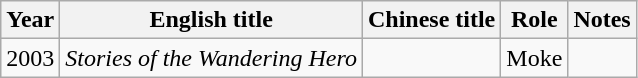<table class="wikitable">
<tr>
<th>Year</th>
<th>English title</th>
<th>Chinese title</th>
<th>Role</th>
<th>Notes</th>
</tr>
<tr>
<td>2003</td>
<td><em>Stories of the Wandering Hero</em></td>
<td></td>
<td>Moke</td>
<td></td>
</tr>
</table>
